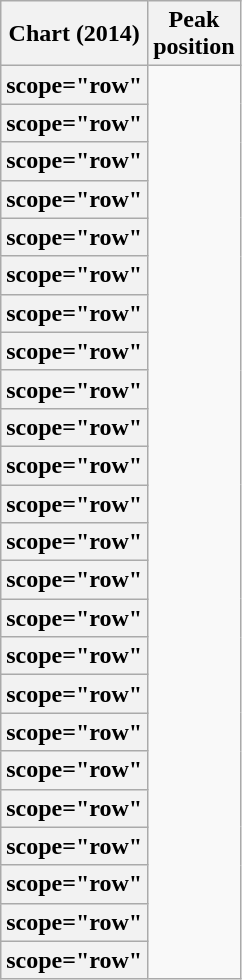<table class="wikitable sortable plainrowheaders">
<tr>
<th scope="col">Chart (2014)</th>
<th scope="col">Peak<br>position</th>
</tr>
<tr>
<th>scope="row" </th>
</tr>
<tr>
<th>scope="row" </th>
</tr>
<tr>
<th>scope="row" </th>
</tr>
<tr>
<th>scope="row" </th>
</tr>
<tr>
<th>scope="row" </th>
</tr>
<tr>
<th>scope="row" </th>
</tr>
<tr>
<th>scope="row" </th>
</tr>
<tr>
<th>scope="row" </th>
</tr>
<tr>
<th>scope="row" </th>
</tr>
<tr>
<th>scope="row" </th>
</tr>
<tr>
<th>scope="row" </th>
</tr>
<tr>
<th>scope="row" </th>
</tr>
<tr>
<th>scope="row" </th>
</tr>
<tr>
<th>scope="row" </th>
</tr>
<tr>
<th>scope="row" </th>
</tr>
<tr>
<th>scope="row" </th>
</tr>
<tr>
<th>scope="row" </th>
</tr>
<tr>
<th>scope="row" </th>
</tr>
<tr>
<th>scope="row" </th>
</tr>
<tr>
<th>scope="row" </th>
</tr>
<tr>
<th>scope="row" </th>
</tr>
<tr>
<th>scope="row" </th>
</tr>
<tr>
<th>scope="row" </th>
</tr>
<tr>
<th>scope="row" </th>
</tr>
</table>
